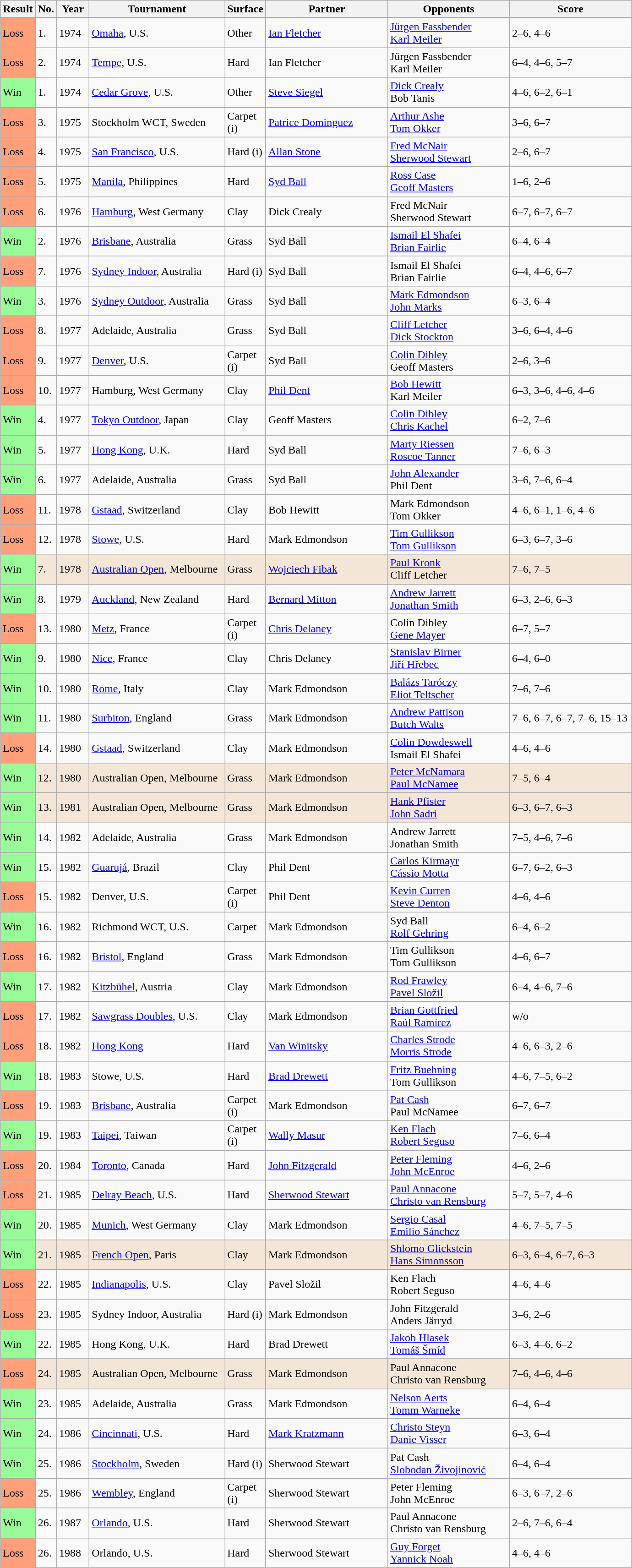<table class="sortable wikitable">
<tr>
<th style="width:40px">Result</th>
<th style="width:20px" class="unsortable">No.</th>
<th style="width:40px">Year</th>
<th style="width:190px">Tournament</th>
<th style="width:50px">Surface</th>
<th style="width:170px">Partner</th>
<th style="width:170px">Opponents</th>
<th style="width:170px" class="unsortable">Score</th>
</tr>
<tr>
</tr>
<tr>
<td style="background:#ffa07a;">Loss</td>
<td>1.</td>
<td>1974</td>
<td><a href='#'>Omaha</a>, U.S.</td>
<td>Other</td>
<td> <a href='#'>Ian Fletcher</a></td>
<td> <a href='#'>Jürgen Fassbender</a> <br>  <a href='#'>Karl Meiler</a></td>
<td>2–6, 4–6</td>
</tr>
<tr>
<td style="background:#ffa07a;">Loss</td>
<td>2.</td>
<td>1974</td>
<td><a href='#'>Tempe</a>, U.S.</td>
<td>Hard</td>
<td> Ian Fletcher</td>
<td> Jürgen Fassbender <br>  Karl Meiler</td>
<td>6–4, 4–6, 5–7</td>
</tr>
<tr>
<td style="background:#98fb98;">Win</td>
<td>1.</td>
<td>1974</td>
<td><a href='#'>Cedar Grove</a>, U.S.</td>
<td>Other</td>
<td> <a href='#'>Steve Siegel</a></td>
<td> <a href='#'>Dick Crealy</a> <br>  Bob Tanis</td>
<td>4–6, 6–2, 6–1</td>
</tr>
<tr>
<td style="background:#ffa07a;">Loss</td>
<td>3.</td>
<td>1975</td>
<td>Stockholm WCT, Sweden</td>
<td>Carpet (i)</td>
<td> <a href='#'>Patrice Dominguez</a></td>
<td> <a href='#'>Arthur Ashe</a> <br>  <a href='#'>Tom Okker</a></td>
<td>3–6, 6–7</td>
</tr>
<tr>
<td style="background:#ffa07a;">Loss</td>
<td>4.</td>
<td>1975</td>
<td><a href='#'>San Francisco</a>, U.S.</td>
<td>Hard (i)</td>
<td> <a href='#'>Allan Stone</a></td>
<td> <a href='#'>Fred McNair</a> <br>  <a href='#'>Sherwood Stewart</a></td>
<td>2–6, 6–7</td>
</tr>
<tr>
<td style="background:#ffa07a;">Loss</td>
<td>5.</td>
<td>1975</td>
<td><a href='#'>Manila</a>, Philippines</td>
<td>Hard</td>
<td> <a href='#'>Syd Ball</a></td>
<td> <a href='#'>Ross Case</a> <br>  <a href='#'>Geoff Masters</a></td>
<td>1–6, 2–6</td>
</tr>
<tr>
<td style="background:#ffa07a;">Loss</td>
<td>6.</td>
<td>1976</td>
<td><a href='#'>Hamburg</a>, West Germany</td>
<td>Clay</td>
<td> Dick Crealy</td>
<td> Fred McNair <br>  Sherwood Stewart</td>
<td>6–7, 6–7, 6–7</td>
</tr>
<tr>
<td style="background:#98fb98;">Win</td>
<td>2.</td>
<td>1976</td>
<td><a href='#'>Brisbane</a>, Australia</td>
<td>Grass</td>
<td> Syd Ball</td>
<td> <a href='#'>Ismail El Shafei</a> <br>  <a href='#'>Brian Fairlie</a></td>
<td>6–4, 6–4</td>
</tr>
<tr>
<td style="background:#ffa07a;">Loss</td>
<td>7.</td>
<td>1976</td>
<td><a href='#'>Sydney Indoor</a>, Australia</td>
<td>Hard (i)</td>
<td> Syd Ball</td>
<td> Ismail El Shafei <br>  Brian Fairlie</td>
<td>6–4, 4–6, 6–7</td>
</tr>
<tr>
<td style="background:#98fb98;">Win</td>
<td>3.</td>
<td>1976</td>
<td><a href='#'>Sydney Outdoor</a>, Australia</td>
<td>Grass</td>
<td> Syd Ball</td>
<td> <a href='#'>Mark Edmondson</a> <br>  <a href='#'>John Marks</a></td>
<td>6–3, 6–4</td>
</tr>
<tr>
<td style="background:#ffa07a;">Loss</td>
<td>8.</td>
<td>1977</td>
<td>Adelaide, Australia</td>
<td>Grass</td>
<td> Syd Ball</td>
<td> <a href='#'>Cliff Letcher</a> <br>  <a href='#'>Dick Stockton</a></td>
<td>3–6, 6–4, 4–6</td>
</tr>
<tr>
<td style="background:#ffa07a;">Loss</td>
<td>9.</td>
<td>1977</td>
<td><a href='#'>Denver</a>, U.S.</td>
<td>Carpet (i)</td>
<td> Syd Ball</td>
<td> <a href='#'>Colin Dibley</a> <br>  Geoff Masters</td>
<td>2–6, 3–6</td>
</tr>
<tr>
<td style="background:#ffa07a;">Loss</td>
<td>10.</td>
<td>1977</td>
<td>Hamburg, West Germany</td>
<td>Clay</td>
<td> <a href='#'>Phil Dent</a></td>
<td> <a href='#'>Bob Hewitt</a> <br>  Karl Meiler</td>
<td>6–3, 3–6, 4–6, 4–6</td>
</tr>
<tr>
<td style="background:#98fb98;">Win</td>
<td>4.</td>
<td>1977</td>
<td><a href='#'>Tokyo Outdoor</a>, Japan</td>
<td>Clay</td>
<td> Geoff Masters</td>
<td> <a href='#'>Colin Dibley</a> <br>  <a href='#'>Chris Kachel</a></td>
<td>6–2, 7–6</td>
</tr>
<tr>
<td style="background:#98fb98;">Win</td>
<td>5.</td>
<td>1977</td>
<td><a href='#'>Hong Kong</a>, U.K.</td>
<td>Hard</td>
<td> Syd Ball</td>
<td> <a href='#'>Marty Riessen</a> <br>  <a href='#'>Roscoe Tanner</a></td>
<td>7–6, 6–3</td>
</tr>
<tr>
<td style="background:#98fb98;">Win</td>
<td>6.</td>
<td>1977</td>
<td>Adelaide, Australia</td>
<td>Grass</td>
<td> Syd Ball</td>
<td> <a href='#'>John Alexander</a> <br>  Phil Dent</td>
<td>3–6, 7–6, 6–4</td>
</tr>
<tr>
<td style="background:#ffa07a;">Loss</td>
<td>11.</td>
<td>1978</td>
<td><a href='#'>Gstaad</a>, Switzerland</td>
<td>Clay</td>
<td> Bob Hewitt</td>
<td> Mark Edmondson <br>  Tom Okker</td>
<td>4–6, 6–1, 1–6, 4–6</td>
</tr>
<tr>
<td style="background:#ffa07a;">Loss</td>
<td>12.</td>
<td>1978</td>
<td><a href='#'>Stowe</a>, U.S.</td>
<td>Hard</td>
<td> Mark Edmondson</td>
<td> <a href='#'>Tim Gullikson</a> <br>  <a href='#'>Tom Gullikson</a></td>
<td>6–3, 6–7, 3–6</td>
</tr>
<tr bgcolor="#f3e6d7">
<td style="background:#98fb98;">Win</td>
<td>7.</td>
<td>1978</td>
<td><a href='#'>Australian Open</a>, Melbourne</td>
<td>Grass</td>
<td> <a href='#'>Wojciech Fibak</a></td>
<td> <a href='#'>Paul Kronk</a> <br>  Cliff Letcher</td>
<td>7–6, 7–5</td>
</tr>
<tr>
<td style="background:#98fb98;">Win</td>
<td>8.</td>
<td>1979</td>
<td><a href='#'>Auckland</a>, New Zealand</td>
<td>Hard</td>
<td> <a href='#'>Bernard Mitton</a></td>
<td> <a href='#'>Andrew Jarrett</a> <br>  <a href='#'>Jonathan Smith</a></td>
<td>6–3, 2–6, 6–3</td>
</tr>
<tr>
<td style="background:#ffa07a;">Loss</td>
<td>13.</td>
<td>1980</td>
<td><a href='#'>Metz</a>, France</td>
<td>Carpet (i)</td>
<td> <a href='#'>Chris Delaney</a></td>
<td> Colin Dibley <br>  <a href='#'>Gene Mayer</a></td>
<td>6–7, 5–7</td>
</tr>
<tr>
<td style="background:#98fb98;">Win</td>
<td>9.</td>
<td>1980</td>
<td><a href='#'>Nice</a>, France</td>
<td>Clay</td>
<td> Chris Delaney</td>
<td> <a href='#'>Stanislav Birner</a> <br>  <a href='#'>Jiří Hřebec</a></td>
<td>6–4, 6–0</td>
</tr>
<tr>
<td style="background:#98fb98;">Win</td>
<td>10.</td>
<td>1980</td>
<td><a href='#'>Rome</a>, Italy</td>
<td>Clay</td>
<td> Mark Edmondson</td>
<td> <a href='#'>Balázs Taróczy</a> <br>  <a href='#'>Eliot Teltscher</a></td>
<td>7–6, 7–6</td>
</tr>
<tr>
<td style="background:#98fb98;">Win</td>
<td>11.</td>
<td>1980</td>
<td><a href='#'>Surbiton</a>, England</td>
<td>Grass</td>
<td> Mark Edmondson</td>
<td> <a href='#'>Andrew Pattison</a> <br>  <a href='#'>Butch Walts</a></td>
<td>7–6, 6–7, 6–7, 7–6, 15–13</td>
</tr>
<tr>
<td style="background:#ffa07a;">Loss</td>
<td>14.</td>
<td>1980</td>
<td><a href='#'>Gstaad</a>, Switzerland</td>
<td>Clay</td>
<td> Mark Edmondson</td>
<td> <a href='#'>Colin Dowdeswell</a> <br>  Ismail El Shafei</td>
<td>4–6, 4–6</td>
</tr>
<tr bgcolor="#f3e6d7">
<td style="background:#98fb98;">Win</td>
<td>12.</td>
<td>1980</td>
<td>Australian Open, Melbourne</td>
<td>Grass</td>
<td> Mark Edmondson</td>
<td> <a href='#'>Peter McNamara</a> <br>  <a href='#'>Paul McNamee</a></td>
<td>7–5, 6–4</td>
</tr>
<tr bgcolor="#f3e6d7">
<td style="background:#98fb98;">Win</td>
<td>13.</td>
<td>1981</td>
<td>Australian Open, Melbourne</td>
<td>Grass</td>
<td> Mark Edmondson</td>
<td> <a href='#'>Hank Pfister</a> <br>  <a href='#'>John Sadri</a></td>
<td>6–3, 6–7, 6–3</td>
</tr>
<tr>
<td style="background:#98fb98;">Win</td>
<td>14.</td>
<td>1982</td>
<td>Adelaide, Australia</td>
<td>Grass</td>
<td> Mark Edmondson</td>
<td> Andrew Jarrett <br>  Jonathan Smith</td>
<td>7–5, 4–6, 7–6</td>
</tr>
<tr>
<td style="background:#98fb98;">Win</td>
<td>15.</td>
<td>1982</td>
<td><a href='#'>Guarujá</a>, Brazil</td>
<td>Clay</td>
<td> Phil Dent</td>
<td> <a href='#'>Carlos Kirmayr</a> <br>  <a href='#'>Cássio Motta</a></td>
<td>6–7, 6–2, 6–3</td>
</tr>
<tr>
<td style="background:#ffa07a;">Loss</td>
<td>15.</td>
<td>1982</td>
<td>Denver, U.S.</td>
<td>Carpet (i)</td>
<td> Phil Dent</td>
<td> <a href='#'>Kevin Curren</a> <br>  <a href='#'>Steve Denton</a></td>
<td>4–6, 4–6</td>
</tr>
<tr>
<td style="background:#98fb98;">Win</td>
<td>16.</td>
<td>1982</td>
<td>Richmond WCT, U.S.</td>
<td>Carpet</td>
<td> Mark Edmondson</td>
<td> Syd Ball <br>  <a href='#'>Rolf Gehring</a></td>
<td>6–4, 6–2</td>
</tr>
<tr>
<td style="background:#ffa07a;">Loss</td>
<td>16.</td>
<td>1982</td>
<td><a href='#'>Bristol</a>, England</td>
<td>Grass</td>
<td> Mark Edmondson</td>
<td> Tim Gullikson <br>  Tom Gullikson</td>
<td>4–6, 6–7</td>
</tr>
<tr>
<td style="background:#98fb98;">Win</td>
<td>17.</td>
<td>1982</td>
<td><a href='#'>Kitzbühel</a>, Austria</td>
<td>Clay</td>
<td> Mark Edmondson</td>
<td> <a href='#'>Rod Frawley</a> <br>  <a href='#'>Pavel Složil</a></td>
<td>6–4, 4–6, 7–6</td>
</tr>
<tr>
<td style="background:#ffa07a;">Loss</td>
<td>17.</td>
<td>1982</td>
<td><a href='#'>Sawgrass Doubles</a>, U.S.</td>
<td>Clay</td>
<td> Mark Edmondson</td>
<td> <a href='#'>Brian Gottfried</a> <br>  <a href='#'>Raúl Ramírez</a></td>
<td>w/o</td>
</tr>
<tr>
<td style="background:#ffa07a;">Loss</td>
<td>18.</td>
<td>1982</td>
<td><a href='#'>Hong Kong</a></td>
<td>Hard</td>
<td> <a href='#'>Van Winitsky</a></td>
<td> <a href='#'>Charles Strode</a> <br>  <a href='#'>Morris Strode</a></td>
<td>4–6, 6–3, 2–6</td>
</tr>
<tr>
<td style="background:#98fb98;">Win</td>
<td>18.</td>
<td>1983</td>
<td>Stowe, U.S.</td>
<td>Hard</td>
<td> <a href='#'>Brad Drewett</a></td>
<td> <a href='#'>Fritz Buehning</a> <br>  Tom Gullikson</td>
<td>4–6, 7–5, 6–2</td>
</tr>
<tr>
<td style="background:#ffa07a;">Loss</td>
<td>19.</td>
<td>1983</td>
<td><a href='#'>Brisbane</a>, Australia</td>
<td>Carpet (i)</td>
<td> Mark Edmondson</td>
<td> <a href='#'>Pat Cash</a> <br>  Paul McNamee</td>
<td>6–7, 6–7</td>
</tr>
<tr>
<td style="background:#98fb98;">Win</td>
<td>19.</td>
<td>1983</td>
<td><a href='#'>Taipei</a>, Taiwan</td>
<td>Carpet (i)</td>
<td> <a href='#'>Wally Masur</a></td>
<td> <a href='#'>Ken Flach</a> <br>  <a href='#'>Robert Seguso</a></td>
<td>7–6, 6–4</td>
</tr>
<tr>
<td style="background:#ffa07a;">Loss</td>
<td>20.</td>
<td>1984</td>
<td><a href='#'>Toronto</a>, Canada</td>
<td>Hard</td>
<td> <a href='#'>John Fitzgerald</a></td>
<td> <a href='#'>Peter Fleming</a> <br>  <a href='#'>John McEnroe</a></td>
<td>4–6, 2–6</td>
</tr>
<tr>
<td style="background:#ffa07a;">Loss</td>
<td>21.</td>
<td>1985</td>
<td><a href='#'>Delray Beach</a>, U.S.</td>
<td>Hard</td>
<td> <a href='#'>Sherwood Stewart</a></td>
<td> <a href='#'>Paul Annacone</a> <br>  <a href='#'>Christo van Rensburg</a></td>
<td>5–7, 5–7, 4–6</td>
</tr>
<tr>
<td style="background:#98fb98;">Win</td>
<td>20.</td>
<td>1985</td>
<td><a href='#'>Munich</a>, West Germany</td>
<td>Clay</td>
<td> Mark Edmondson</td>
<td> <a href='#'>Sergio Casal</a> <br>  <a href='#'>Emilio Sánchez</a></td>
<td>4–6, 7–5, 7–5</td>
</tr>
<tr bgcolor="#f3e6d7">
<td style="background:#98fb98;">Win</td>
<td>21.</td>
<td>1985</td>
<td><a href='#'>French Open</a>, Paris</td>
<td>Clay</td>
<td> Mark Edmondson</td>
<td> <a href='#'>Shlomo Glickstein</a> <br>  <a href='#'>Hans Simonsson</a></td>
<td>6–3, 6–4, 6–7, 6–3</td>
</tr>
<tr>
<td style="background:#ffa07a;">Loss</td>
<td>22.</td>
<td>1985</td>
<td><a href='#'>Indianapolis</a>, U.S.</td>
<td>Clay</td>
<td> Pavel Složil</td>
<td> Ken Flach <br>  Robert Seguso</td>
<td>4–6, 4–6</td>
</tr>
<tr>
<td style="background:#ffa07a;">Loss</td>
<td>23.</td>
<td>1985</td>
<td>Sydney Indoor, Australia</td>
<td>Hard (i)</td>
<td> Mark Edmondson</td>
<td> John Fitzgerald <br>  Anders Järryd</td>
<td>3–6, 2–6</td>
</tr>
<tr>
<td style="background:#98fb98;">Win</td>
<td>22.</td>
<td>1985</td>
<td>Hong Kong, U.K.</td>
<td>Hard</td>
<td> Brad Drewett</td>
<td> <a href='#'>Jakob Hlasek</a> <br>  <a href='#'>Tomáš Šmíd</a></td>
<td>6–3, 4–6, 6–2</td>
</tr>
<tr>
</tr>
<tr bgcolor="#f3e6d7">
<td style="background:#ffa07a;">Loss</td>
<td>24.</td>
<td>1985</td>
<td>Australian Open, Melbourne</td>
<td>Grass</td>
<td> Mark Edmondson</td>
<td> Paul Annacone <br>  Christo van Rensburg</td>
<td>7–6, 4–6, 4–6</td>
</tr>
<tr>
<td style="background:#98fb98;">Win</td>
<td>23.</td>
<td>1985</td>
<td>Adelaide, Australia</td>
<td>Grass</td>
<td> Mark Edmondson</td>
<td> <a href='#'>Nelson Aerts</a> <br>  <a href='#'>Tomm Warneke</a></td>
<td>6–4, 6–4</td>
</tr>
<tr>
<td style="background:#98fb98;">Win</td>
<td>24.</td>
<td>1986</td>
<td><a href='#'>Cincinnati</a>, U.S.</td>
<td>Hard</td>
<td> <a href='#'>Mark Kratzmann</a></td>
<td> <a href='#'>Christo Steyn</a> <br>  <a href='#'>Danie Visser</a></td>
<td>6–3, 6–4</td>
</tr>
<tr>
<td style="background:#98fb98;">Win</td>
<td>25.</td>
<td>1986</td>
<td><a href='#'>Stockholm</a>, Sweden</td>
<td>Hard (i)</td>
<td> Sherwood Stewart</td>
<td> Pat Cash <br>  <a href='#'>Slobodan Živojinović</a></td>
<td>6–4, 6–4</td>
</tr>
<tr>
<td style="background:#ffa07a;">Loss</td>
<td>25.</td>
<td>1986</td>
<td><a href='#'>Wembley</a>, England</td>
<td>Carpet (i)</td>
<td> Sherwood Stewart</td>
<td> Peter Fleming <br>  John McEnroe</td>
<td>6–3, 6–7, 2–6</td>
</tr>
<tr>
<td style="background:#98fb98;">Win</td>
<td>26.</td>
<td>1987</td>
<td><a href='#'>Orlando</a>, U.S.</td>
<td>Hard</td>
<td> Sherwood Stewart</td>
<td> Paul Annacone <br>  Christo van Rensburg</td>
<td>2–6, 7–6, 6–4</td>
</tr>
<tr>
<td style="background:#ffa07a;">Loss</td>
<td>26.</td>
<td>1988</td>
<td>Orlando, U.S.</td>
<td>Hard</td>
<td> Sherwood Stewart</td>
<td> <a href='#'>Guy Forget</a> <br>  <a href='#'>Yannick Noah</a></td>
<td>4–6, 4–6</td>
</tr>
</table>
